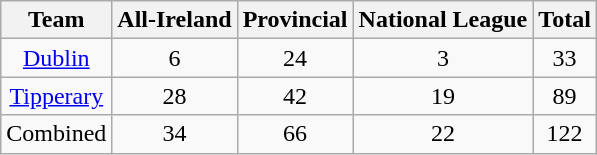<table class="wikitable" style="text-align:center;">
<tr>
<th>Team</th>
<th>All-Ireland</th>
<th>Provincial</th>
<th>National League</th>
<th>Total</th>
</tr>
<tr |>
<td><a href='#'>Dublin</a></td>
<td>6</td>
<td>24</td>
<td>3</td>
<td>33</td>
</tr>
<tr>
<td><a href='#'>Tipperary</a></td>
<td>28</td>
<td>42</td>
<td>19</td>
<td>89</td>
</tr>
<tr>
<td>Combined</td>
<td>34</td>
<td>66</td>
<td>22</td>
<td>122</td>
</tr>
</table>
